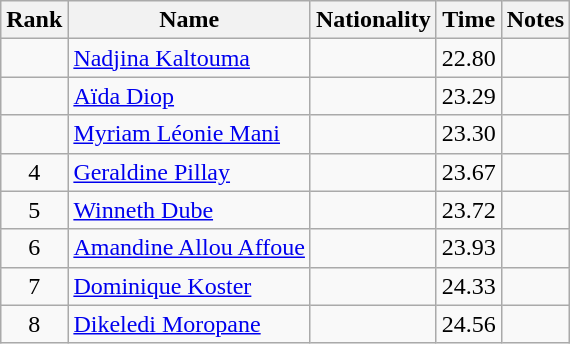<table class="wikitable sortable" style="text-align:center">
<tr>
<th>Rank</th>
<th>Name</th>
<th>Nationality</th>
<th>Time</th>
<th>Notes</th>
</tr>
<tr>
<td></td>
<td align=left><a href='#'>Nadjina Kaltouma</a></td>
<td align=left></td>
<td>22.80</td>
<td></td>
</tr>
<tr>
<td></td>
<td align=left><a href='#'>Aïda Diop</a></td>
<td align=left></td>
<td>23.29</td>
<td></td>
</tr>
<tr>
<td></td>
<td align=left><a href='#'>Myriam Léonie Mani</a></td>
<td align=left></td>
<td>23.30</td>
<td></td>
</tr>
<tr>
<td>4</td>
<td align=left><a href='#'>Geraldine Pillay</a></td>
<td align=left></td>
<td>23.67</td>
<td></td>
</tr>
<tr>
<td>5</td>
<td align=left><a href='#'>Winneth Dube</a></td>
<td align=left></td>
<td>23.72</td>
<td></td>
</tr>
<tr>
<td>6</td>
<td align=left><a href='#'>Amandine Allou Affoue</a></td>
<td align=left></td>
<td>23.93</td>
<td></td>
</tr>
<tr>
<td>7</td>
<td align=left><a href='#'>Dominique Koster</a></td>
<td align=left></td>
<td>24.33</td>
<td></td>
</tr>
<tr>
<td>8</td>
<td align=left><a href='#'>Dikeledi Moropane</a></td>
<td align=left></td>
<td>24.56</td>
<td></td>
</tr>
</table>
